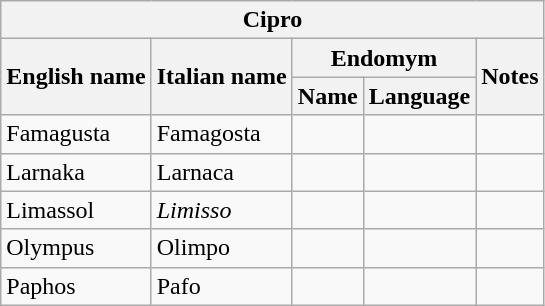<table class="wikitable sortable">
<tr>
<th colspan="5"> Cipro</th>
</tr>
<tr>
<th rowspan="2">English name</th>
<th rowspan="2">Italian name</th>
<th colspan="2">Endomym</th>
<th rowspan="2">Notes</th>
</tr>
<tr>
<th>Name</th>
<th>Language</th>
</tr>
<tr>
<td>Famagusta</td>
<td>Famagosta</td>
<td></td>
<td></td>
<td></td>
</tr>
<tr>
<td>Larnaka</td>
<td>Larnaca</td>
<td></td>
<td></td>
<td></td>
</tr>
<tr>
<td>Limassol</td>
<td><em>Limisso</em></td>
<td></td>
<td></td>
<td></td>
</tr>
<tr>
<td>Olympus</td>
<td>Olimpo</td>
<td></td>
<td></td>
<td></td>
</tr>
<tr>
<td>Paphos</td>
<td>Pafo</td>
<td></td>
<td></td>
<td></td>
</tr>
</table>
